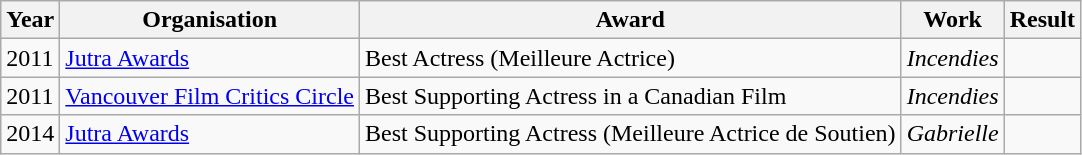<table class="wikitable sortable">
<tr>
<th>Year</th>
<th>Organisation</th>
<th>Award</th>
<th>Work</th>
<th>Result</th>
</tr>
<tr>
<td>2011</td>
<td><a href='#'>Jutra Awards</a></td>
<td>Best Actress (Meilleure Actrice)</td>
<td><em>Incendies</em></td>
<td></td>
</tr>
<tr>
<td>2011</td>
<td><a href='#'>Vancouver Film Critics Circle</a></td>
<td>Best Supporting Actress in a Canadian Film</td>
<td><em>Incendies</em></td>
<td></td>
</tr>
<tr>
<td>2014</td>
<td><a href='#'>Jutra Awards</a></td>
<td>Best Supporting Actress (Meilleure Actrice de Soutien)</td>
<td><em>Gabrielle</em></td>
<td></td>
</tr>
</table>
